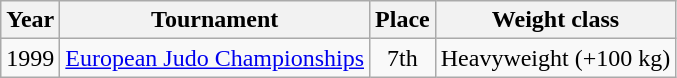<table class=wikitable>
<tr>
<th>Year</th>
<th>Tournament</th>
<th>Place</th>
<th>Weight class</th>
</tr>
<tr>
<td>1999</td>
<td><a href='#'>European Judo Championships</a></td>
<td align="center">7th</td>
<td>Heavyweight (+100 kg)</td>
</tr>
</table>
